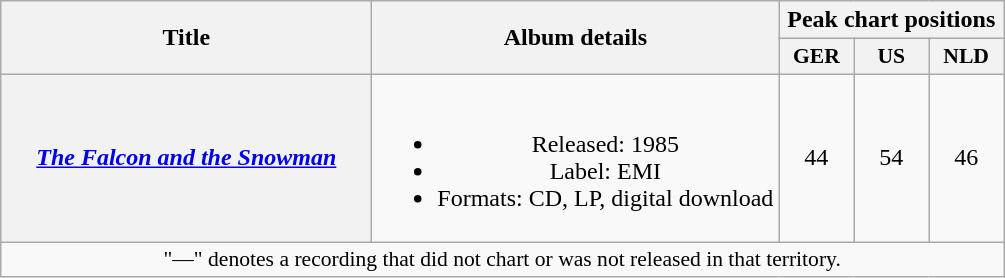<table class="wikitable plainrowheaders" style="text-align:center;">
<tr>
<th scope="col" rowspan="2" style="width:15em;">Title</th>
<th scope="col" rowspan="2">Album details</th>
<th scope="col" colspan="3">Peak chart positions</th>
</tr>
<tr>
<th scope="col" style="width:3em;font-size:90%;">GER<br></th>
<th scope="col" style="width:3em;font-size:90%;">US<br></th>
<th scope="col" style="width:3em;font-size:90%;">NLD<br></th>
</tr>
<tr>
<th scope="row"><em><a href='#'>The Falcon and the Snowman</a></em></th>
<td><br><ul><li>Released: 1985</li><li>Label: EMI</li><li>Formats: CD, LP, digital download</li></ul></td>
<td>44</td>
<td>54</td>
<td>46</td>
</tr>
<tr>
<td colspan="20" style="font-size:90%">"—" denotes a recording that did not chart or was not released in that territory.</td>
</tr>
</table>
